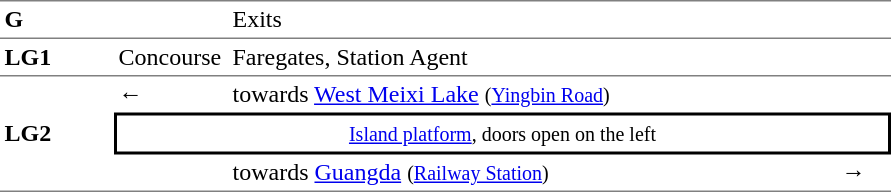<table table border=0 cellspacing=0 cellpadding=3>
<tr>
<td style="border-bottom:solid 1px gray; border-top:solid 1px gray;" valign=top><strong>G</strong></td>
<td style="border-bottom:solid 1px gray; border-top:solid 1px gray;" valign=top></td>
<td style="border-bottom:solid 1px gray; border-top:solid 1px gray;" valign=top>Exits</td>
<td style="border-bottom:solid 1px gray; border-top:solid 1px gray;" valign=top></td>
</tr>
<tr>
<td style="border-bottom:solid 1px gray;" width=70><strong>LG1</strong></td>
<td style="border-bottom:solid 1px gray;" width=70>Concourse</td>
<td style="border-bottom:solid 1px gray;" width=400>Faregates, Station Agent</td>
<td style="border-bottom:solid 1px gray;" width=30></td>
</tr>
<tr>
<td style="border-bottom:solid 1px gray;" rowspan=3><strong>LG2</strong></td>
<td>←</td>
<td> towards <a href='#'>West Meixi Lake</a> <small>(<a href='#'>Yingbin Road</a>)</small></td>
<td></td>
</tr>
<tr>
<td style="border-right:solid 2px black;border-left:solid 2px black;border-top:solid 2px black;border-bottom:solid 2px black;text-align:center;" colspan=3><small><a href='#'>Island platform</a>, doors open on the left</small></td>
</tr>
<tr>
<td style="border-bottom:solid 1px gray;"></td>
<td style="border-bottom:solid 1px gray;"> towards <a href='#'>Guangda</a> <small>(<a href='#'>Railway Station</a>)</small></td>
<td style="border-bottom:solid 1px gray;">→</td>
</tr>
<tr>
</tr>
</table>
